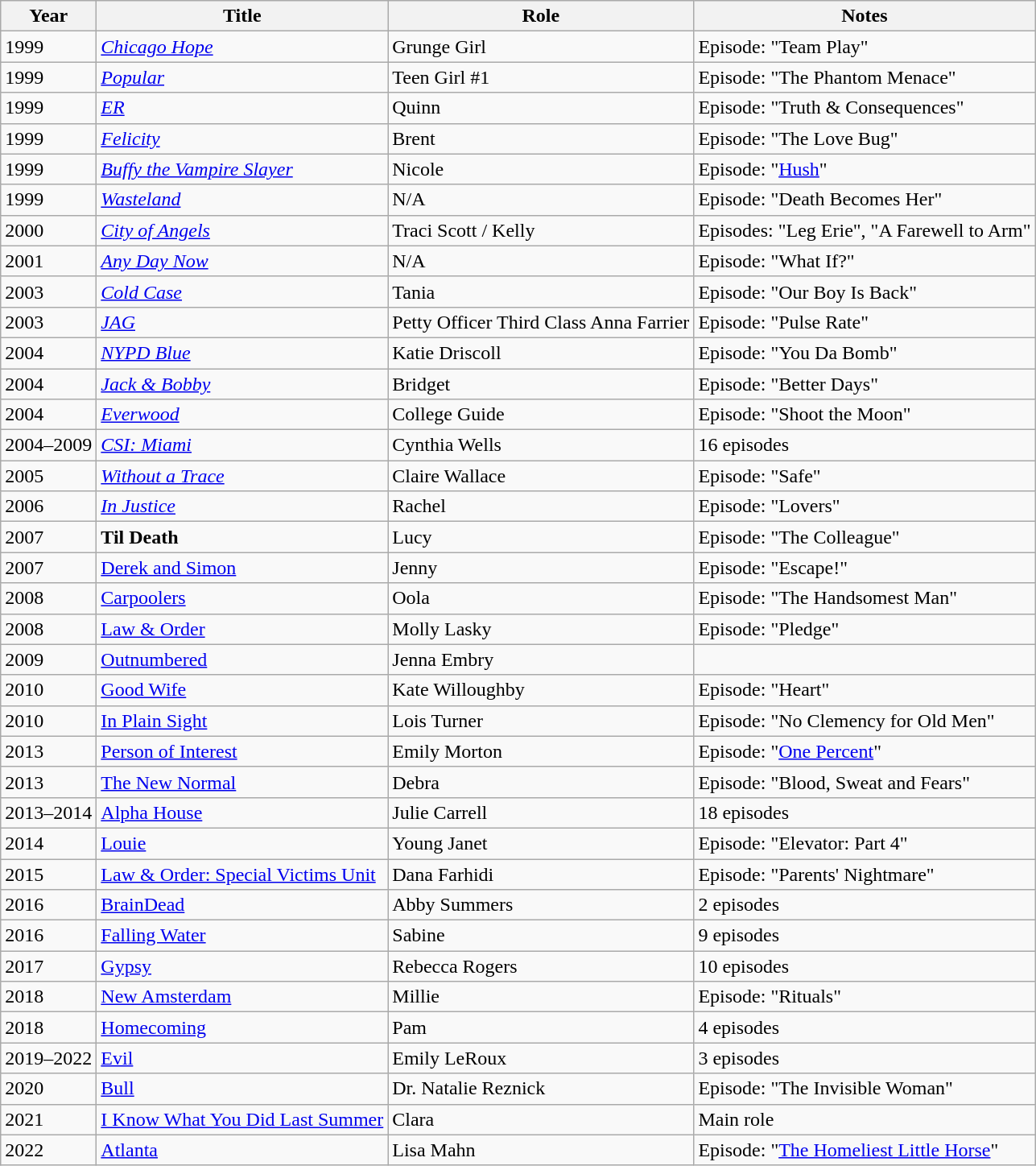<table class="wikitable">
<tr>
<th>Year</th>
<th>Title</th>
<th>Role</th>
<th>Notes</th>
</tr>
<tr>
<td>1999</td>
<td><em><a href='#'>Chicago Hope</a></em></td>
<td>Grunge Girl</td>
<td>Episode: "Team Play"</td>
</tr>
<tr>
<td>1999</td>
<td><em><a href='#'>Popular</a></em></td>
<td>Teen Girl #1</td>
<td>Episode: "The Phantom Menace"</td>
</tr>
<tr>
<td>1999</td>
<td><em><a href='#'>ER</a></em></td>
<td>Quinn</td>
<td>Episode: "Truth & Consequences"</td>
</tr>
<tr>
<td>1999</td>
<td><em><a href='#'>Felicity</a></em></td>
<td>Brent</td>
<td>Episode: "The Love Bug"</td>
</tr>
<tr>
<td>1999</td>
<td><em><a href='#'>Buffy the Vampire Slayer</a></em></td>
<td>Nicole</td>
<td>Episode: "<a href='#'>Hush</a>"</td>
</tr>
<tr>
<td>1999</td>
<td><em><a href='#'>Wasteland</a></em></td>
<td>N/A</td>
<td>Episode: "Death Becomes Her"</td>
</tr>
<tr>
<td>2000</td>
<td><em><a href='#'>City of Angels</a></em></td>
<td>Traci Scott / Kelly</td>
<td>Episodes: "Leg Erie", "A Farewell to Arm"</td>
</tr>
<tr>
<td>2001</td>
<td><em><a href='#'>Any Day Now</a></em></td>
<td>N/A</td>
<td>Episode: "What If?"</td>
</tr>
<tr>
<td>2003</td>
<td><em><a href='#'>Cold Case</a></em></td>
<td>Tania</td>
<td>Episode: "Our Boy Is Back"</td>
</tr>
<tr>
<td>2003</td>
<td><em><a href='#'>JAG</a></em></td>
<td>Petty Officer Third Class Anna Farrier</td>
<td>Episode: "Pulse Rate"</td>
</tr>
<tr>
<td>2004</td>
<td><em><a href='#'>NYPD Blue</a></em></td>
<td>Katie Driscoll</td>
<td>Episode: "You Da Bomb"</td>
</tr>
<tr>
<td>2004</td>
<td><em><a href='#'>Jack & Bobby</a></em></td>
<td>Bridget</td>
<td>Episode: "Better Days"</td>
</tr>
<tr>
<td>2004</td>
<td><em><a href='#'>Everwood</a></em></td>
<td>College Guide</td>
<td>Episode: "Shoot the Moon"</td>
</tr>
<tr>
<td>2004–2009</td>
<td><em><a href='#'>CSI: Miami</a></em></td>
<td>Cynthia Wells</td>
<td>16 episodes</td>
</tr>
<tr>
<td>2005</td>
<td><em><a href='#'>Without a Trace</a></em></td>
<td>Claire Wallace</td>
<td>Episode: "Safe"</td>
</tr>
<tr>
<td>2006</td>
<td><em><a href='#'>In Justice</a></em></td>
<td>Rachel</td>
<td>Episode: "Lovers"</td>
</tr>
<tr>
<td>2007</td>
<td><strong>Til Death<em></td>
<td>Lucy</td>
<td>Episode: "The Colleague"</td>
</tr>
<tr>
<td>2007</td>
<td></em><a href='#'>Derek and Simon</a><em></td>
<td>Jenny</td>
<td>Episode: "Escape!"</td>
</tr>
<tr>
<td>2008</td>
<td></em><a href='#'>Carpoolers</a><em></td>
<td>Oola</td>
<td>Episode: "The Handsomest Man"</td>
</tr>
<tr>
<td>2008</td>
<td></em><a href='#'>Law & Order</a><em></td>
<td>Molly Lasky</td>
<td>Episode: "Pledge"</td>
</tr>
<tr>
<td>2009</td>
<td></em><a href='#'>Outnumbered</a><em></td>
<td>Jenna Embry</td>
<td></td>
</tr>
<tr>
<td>2010</td>
<td></em><a href='#'>Good Wife</a><em></td>
<td>Kate Willoughby</td>
<td>Episode: "Heart"</td>
</tr>
<tr>
<td>2010</td>
<td></em><a href='#'>In Plain Sight</a><em></td>
<td>Lois Turner</td>
<td>Episode: "No Clemency for Old Men"</td>
</tr>
<tr>
<td>2013</td>
<td></em><a href='#'>Person of Interest</a><em></td>
<td>Emily Morton</td>
<td>Episode: "<a href='#'>One Percent</a>"</td>
</tr>
<tr>
<td>2013</td>
<td></em><a href='#'>The New Normal</a><em></td>
<td>Debra</td>
<td>Episode: "Blood, Sweat and Fears"</td>
</tr>
<tr>
<td>2013–2014</td>
<td></em><a href='#'>Alpha House</a><em></td>
<td>Julie Carrell</td>
<td>18 episodes</td>
</tr>
<tr>
<td>2014</td>
<td></em><a href='#'>Louie</a><em></td>
<td>Young Janet</td>
<td>Episode: "Elevator: Part 4"</td>
</tr>
<tr>
<td>2015</td>
<td></em><a href='#'>Law & Order: Special Victims Unit</a><em></td>
<td>Dana Farhidi</td>
<td>Episode: "Parents' Nightmare"</td>
</tr>
<tr>
<td>2016</td>
<td></em><a href='#'>BrainDead</a><em></td>
<td>Abby Summers</td>
<td>2 episodes</td>
</tr>
<tr>
<td>2016</td>
<td></em><a href='#'>Falling Water</a><em></td>
<td>Sabine</td>
<td>9 episodes</td>
</tr>
<tr>
<td>2017</td>
<td></em><a href='#'>Gypsy</a><em></td>
<td>Rebecca Rogers</td>
<td>10 episodes</td>
</tr>
<tr>
<td>2018</td>
<td></em><a href='#'>New Amsterdam</a><em></td>
<td>Millie</td>
<td>Episode: "Rituals"</td>
</tr>
<tr>
<td>2018</td>
<td></em><a href='#'>Homecoming</a><em></td>
<td>Pam</td>
<td>4 episodes</td>
</tr>
<tr>
<td>2019–2022</td>
<td></em><a href='#'>Evil</a><em></td>
<td>Emily LeRoux</td>
<td>3 episodes</td>
</tr>
<tr>
<td>2020</td>
<td><a href='#'></em>Bull<em></a></td>
<td>Dr. Natalie Reznick</td>
<td>Episode: "The Invisible Woman"</td>
</tr>
<tr>
<td>2021</td>
<td><a href='#'></em>I Know What You Did Last Summer<em></a></td>
<td>Clara</td>
<td>Main role</td>
</tr>
<tr>
<td>2022</td>
<td></em><a href='#'>Atlanta</a><em></td>
<td>Lisa Mahn</td>
<td>Episode: "<a href='#'>The Homeliest Little Horse</a>"</td>
</tr>
</table>
